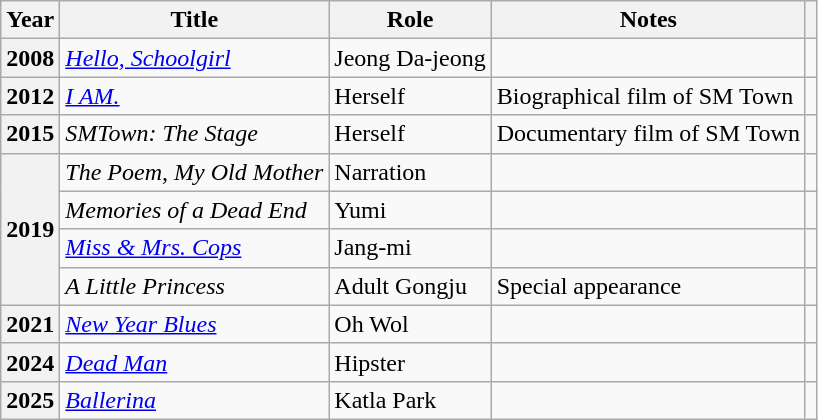<table class="wikitable plainrowheaders sortable">
<tr>
<th scope="col">Year</th>
<th scope="col">Title</th>
<th scope="col">Role</th>
<th scope="col">Notes</th>
<th scope="col" class="unsortable"></th>
</tr>
<tr>
<th scope="row">2008</th>
<td><em><a href='#'>Hello, Schoolgirl</a></em></td>
<td>Jeong Da-jeong</td>
<td></td>
<td style="text-align:center"></td>
</tr>
<tr>
<th scope="row">2012</th>
<td><em><a href='#'>I AM.</a></em></td>
<td>Herself</td>
<td>Biographical film of SM Town</td>
<td style="text-align:center"></td>
</tr>
<tr>
<th scope="row">2015</th>
<td><em>SMTown: The Stage</em></td>
<td>Herself</td>
<td>Documentary film of SM Town</td>
<td style="text-align:center"></td>
</tr>
<tr>
<th scope="row" rowspan="4">2019</th>
<td><em>The Poem, My Old Mother</em></td>
<td>Narration</td>
<td></td>
<td style="text-align:center"></td>
</tr>
<tr>
<td><em>Memories of a Dead End</em></td>
<td>Yumi</td>
<td></td>
<td style="text-align:center"></td>
</tr>
<tr>
<td><em><a href='#'>Miss & Mrs. Cops</a></em></td>
<td>Jang-mi</td>
<td></td>
<td style="text-align:center"></td>
</tr>
<tr>
<td><em>A Little Princess</em></td>
<td>Adult Gongju</td>
<td>Special appearance</td>
<td style="text-align:center"></td>
</tr>
<tr>
<th scope="row">2021</th>
<td><em><a href='#'>New Year Blues</a></em></td>
<td>Oh Wol</td>
<td></td>
<td style="text-align:center"></td>
</tr>
<tr>
<th scope="row">2024</th>
<td><em><a href='#'>Dead Man</a></em></td>
<td>Hipster</td>
<td></td>
<td style="text-align:center"></td>
</tr>
<tr>
<th scope="row">2025</th>
<td><em><a href='#'>Ballerina</a></em></td>
<td>Katla Park</td>
<td></td>
<td style="text-align:center"></td>
</tr>
</table>
